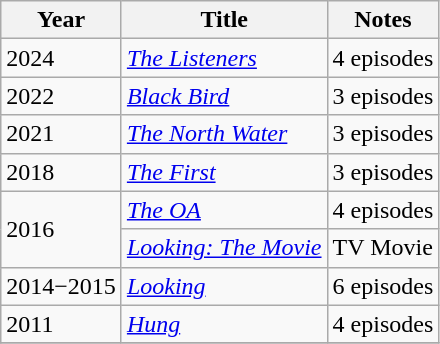<table class="wikitable">
<tr>
<th>Year</th>
<th>Title</th>
<th>Notes</th>
</tr>
<tr>
<td>2024</td>
<td><em><a href='#'>The Listeners</a></em></td>
<td>4 episodes</td>
</tr>
<tr>
<td>2022</td>
<td><em><a href='#'>Black Bird</a></em></td>
<td>3 episodes</td>
</tr>
<tr>
<td>2021</td>
<td><em><a href='#'>The North Water</a></em></td>
<td>3 episodes</td>
</tr>
<tr>
<td>2018</td>
<td><em><a href='#'>The First</a></em></td>
<td>3 episodes</td>
</tr>
<tr>
<td rowspan=2>2016</td>
<td><em><a href='#'>The OA</a></em></td>
<td>4 episodes</td>
</tr>
<tr>
<td><em><a href='#'>Looking: The Movie</a></em></td>
<td>TV Movie</td>
</tr>
<tr>
<td>2014−2015</td>
<td><em><a href='#'>Looking</a></em></td>
<td>6 episodes</td>
</tr>
<tr>
<td>2011</td>
<td><em><a href='#'>Hung</a></em></td>
<td>4 episodes</td>
</tr>
<tr>
</tr>
</table>
